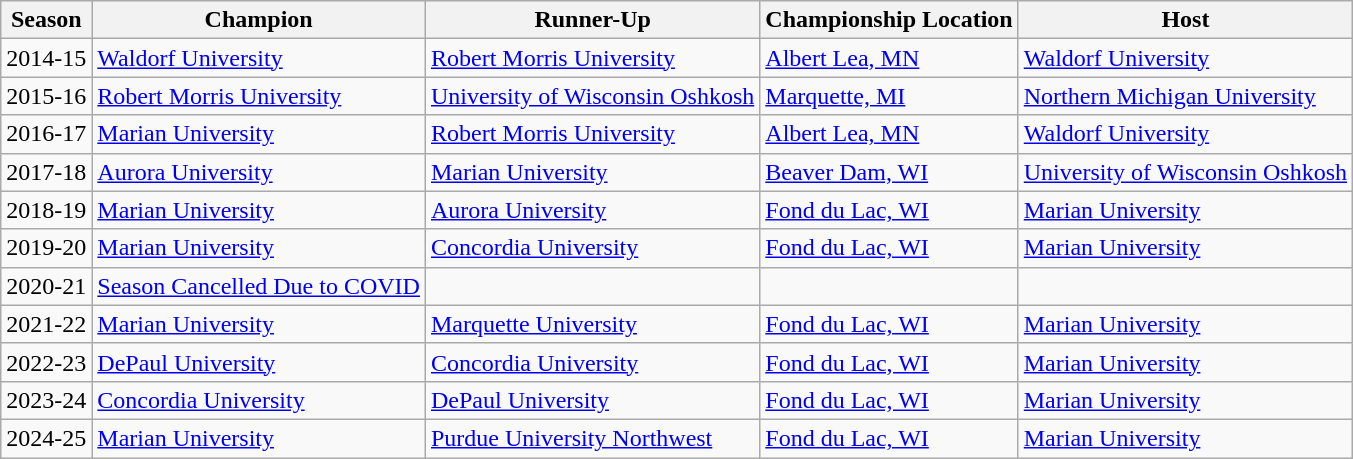<table class="wikitable">
<tr>
<th>Season</th>
<th>Champion</th>
<th>Runner-Up</th>
<th>Championship Location</th>
<th>Host</th>
</tr>
<tr>
<td>2014-15</td>
<td><a href='#'>Waldorf University</a></td>
<td><a href='#'>Robert Morris University</a></td>
<td><a href='#'>Albert Lea, MN</a></td>
<td><a href='#'>Waldorf University</a></td>
</tr>
<tr>
<td>2015-16</td>
<td><a href='#'>Robert Morris University</a></td>
<td><a href='#'>University of Wisconsin Oshkosh</a></td>
<td><a href='#'>Marquette, MI</a></td>
<td><a href='#'>Northern Michigan University</a></td>
</tr>
<tr>
<td>2016-17</td>
<td><a href='#'>Marian University</a></td>
<td><a href='#'>Robert Morris University</a></td>
<td><a href='#'>Albert Lea, MN</a></td>
<td><a href='#'>Waldorf University</a></td>
</tr>
<tr>
<td>2017-18</td>
<td><a href='#'>Aurora University</a></td>
<td><a href='#'>Marian University</a></td>
<td><a href='#'>Beaver Dam, WI</a></td>
<td><a href='#'>University of Wisconsin Oshkosh</a></td>
</tr>
<tr>
<td>2018-19</td>
<td><a href='#'>Marian University</a></td>
<td><a href='#'>Aurora University</a></td>
<td><a href='#'>Fond du Lac, WI</a></td>
<td><a href='#'>Marian University</a></td>
</tr>
<tr>
<td>2019-20</td>
<td><a href='#'>Marian University</a></td>
<td><a href='#'>Concordia University</a></td>
<td><a href='#'>Fond du Lac, WI</a></td>
<td><a href='#'>Marian University</a></td>
</tr>
<tr>
<td>2020-21</td>
<td><a href='#'>Season Cancelled Due to COVID</a></td>
<td></td>
<td></td>
<td></td>
</tr>
<tr>
<td>2021-22</td>
<td><a href='#'>Marian University</a></td>
<td><a href='#'>Marquette University</a></td>
<td><a href='#'>Fond du Lac, WI</a></td>
<td><a href='#'>Marian University</a></td>
</tr>
<tr>
<td>2022-23</td>
<td><a href='#'>DePaul University</a></td>
<td><a href='#'>Concordia University</a></td>
<td><a href='#'>Fond du Lac, WI</a></td>
<td><a href='#'>Marian University</a></td>
</tr>
<tr>
<td>2023-24</td>
<td><a href='#'>Concordia University</a></td>
<td><a href='#'>DePaul University</a></td>
<td><a href='#'>Fond du Lac, WI</a></td>
<td><a href='#'>Marian University</a></td>
</tr>
<tr>
<td>2024-25</td>
<td><a href='#'>Marian University</a></td>
<td><a href='#'>Purdue University Northwest</a></td>
<td><a href='#'>Fond du Lac, WI</a></td>
<td><a href='#'>Marian University</a></td>
</tr>
</table>
